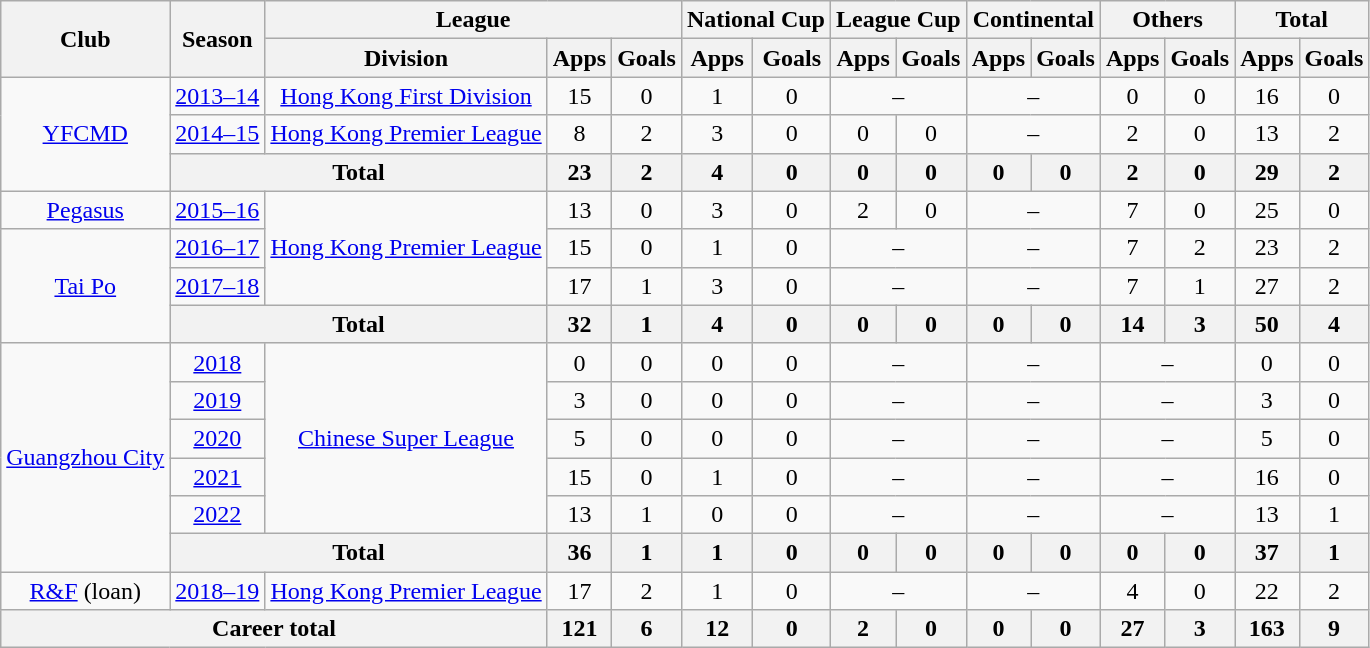<table class="wikitable" style="text-align: center">
<tr>
<th rowspan="2">Club</th>
<th rowspan="2">Season</th>
<th colspan="3">League</th>
<th colspan="2">National Cup</th>
<th colspan="2">League Cup</th>
<th colspan="2">Continental</th>
<th colspan="2">Others</th>
<th colspan="2">Total</th>
</tr>
<tr>
<th>Division</th>
<th>Apps</th>
<th>Goals</th>
<th>Apps</th>
<th>Goals</th>
<th>Apps</th>
<th>Goals</th>
<th>Apps</th>
<th>Goals</th>
<th>Apps</th>
<th>Goals</th>
<th>Apps</th>
<th>Goals</th>
</tr>
<tr>
<td rowspan="3"><a href='#'>YFCMD</a></td>
<td><a href='#'>2013–14</a></td>
<td><a href='#'>Hong Kong First Division</a></td>
<td>15</td>
<td>0</td>
<td>1</td>
<td>0</td>
<td colspan="2">–</td>
<td colspan="2">–</td>
<td>0</td>
<td>0</td>
<td>16</td>
<td>0</td>
</tr>
<tr>
<td><a href='#'>2014–15</a></td>
<td><a href='#'>Hong Kong Premier League</a></td>
<td>8</td>
<td>2</td>
<td>3</td>
<td>0</td>
<td>0</td>
<td>0</td>
<td colspan="2">–</td>
<td>2</td>
<td>0</td>
<td>13</td>
<td>2</td>
</tr>
<tr>
<th colspan="2"><strong>Total</strong></th>
<th>23</th>
<th>2</th>
<th>4</th>
<th>0</th>
<th>0</th>
<th>0</th>
<th>0</th>
<th>0</th>
<th>2</th>
<th>0</th>
<th>29</th>
<th>2</th>
</tr>
<tr>
<td><a href='#'>Pegasus</a></td>
<td><a href='#'>2015–16</a></td>
<td rowspan=3><a href='#'>Hong Kong Premier League</a></td>
<td>13</td>
<td>0</td>
<td>3</td>
<td>0</td>
<td>2</td>
<td>0</td>
<td colspan="2">–</td>
<td>7</td>
<td>0</td>
<td>25</td>
<td>0</td>
</tr>
<tr>
<td rowspan="3"><a href='#'>Tai Po</a></td>
<td><a href='#'>2016–17</a></td>
<td>15</td>
<td>0</td>
<td>1</td>
<td>0</td>
<td colspan="2">–</td>
<td colspan="2">–</td>
<td>7</td>
<td>2</td>
<td>23</td>
<td>2</td>
</tr>
<tr>
<td><a href='#'>2017–18</a></td>
<td>17</td>
<td>1</td>
<td>3</td>
<td>0</td>
<td colspan="2">–</td>
<td colspan="2">–</td>
<td>7</td>
<td>1</td>
<td>27</td>
<td>2</td>
</tr>
<tr>
<th colspan="2"><strong>Total</strong></th>
<th>32</th>
<th>1</th>
<th>4</th>
<th>0</th>
<th>0</th>
<th>0</th>
<th>0</th>
<th>0</th>
<th>14</th>
<th>3</th>
<th>50</th>
<th>4</th>
</tr>
<tr>
<td rowspan="6"><a href='#'>Guangzhou City</a></td>
<td><a href='#'>2018</a></td>
<td rowspan="5"><a href='#'>Chinese Super League</a></td>
<td>0</td>
<td>0</td>
<td>0</td>
<td>0</td>
<td colspan="2">–</td>
<td colspan="2">–</td>
<td colspan="2">–</td>
<td>0</td>
<td>0</td>
</tr>
<tr>
<td><a href='#'>2019</a></td>
<td>3</td>
<td>0</td>
<td>0</td>
<td>0</td>
<td colspan="2">–</td>
<td colspan="2">–</td>
<td colspan="2">–</td>
<td>3</td>
<td>0</td>
</tr>
<tr>
<td><a href='#'>2020</a></td>
<td>5</td>
<td>0</td>
<td>0</td>
<td>0</td>
<td colspan="2">–</td>
<td colspan="2">–</td>
<td colspan="2">–</td>
<td>5</td>
<td>0</td>
</tr>
<tr>
<td><a href='#'>2021</a></td>
<td>15</td>
<td>0</td>
<td>1</td>
<td>0</td>
<td colspan="2">–</td>
<td colspan="2">–</td>
<td colspan="2">–</td>
<td>16</td>
<td>0</td>
</tr>
<tr>
<td><a href='#'>2022</a></td>
<td>13</td>
<td>1</td>
<td>0</td>
<td>0</td>
<td colspan="2">–</td>
<td colspan="2">–</td>
<td colspan="2">–</td>
<td>13</td>
<td>1</td>
</tr>
<tr>
<th colspan="2"><strong>Total</strong></th>
<th>36</th>
<th>1</th>
<th>1</th>
<th>0</th>
<th>0</th>
<th>0</th>
<th>0</th>
<th>0</th>
<th>0</th>
<th>0</th>
<th>37</th>
<th>1</th>
</tr>
<tr>
<td><a href='#'>R&F</a> (loan)</td>
<td><a href='#'>2018–19</a></td>
<td><a href='#'>Hong Kong Premier League</a></td>
<td>17</td>
<td>2</td>
<td>1</td>
<td>0</td>
<td colspan="2">–</td>
<td colspan="2">–</td>
<td>4</td>
<td>0</td>
<td>22</td>
<td>2</td>
</tr>
<tr>
<th colspan=3>Career total</th>
<th>121</th>
<th>6</th>
<th>12</th>
<th>0</th>
<th>2</th>
<th>0</th>
<th>0</th>
<th>0</th>
<th>27</th>
<th>3</th>
<th>163</th>
<th>9</th>
</tr>
</table>
